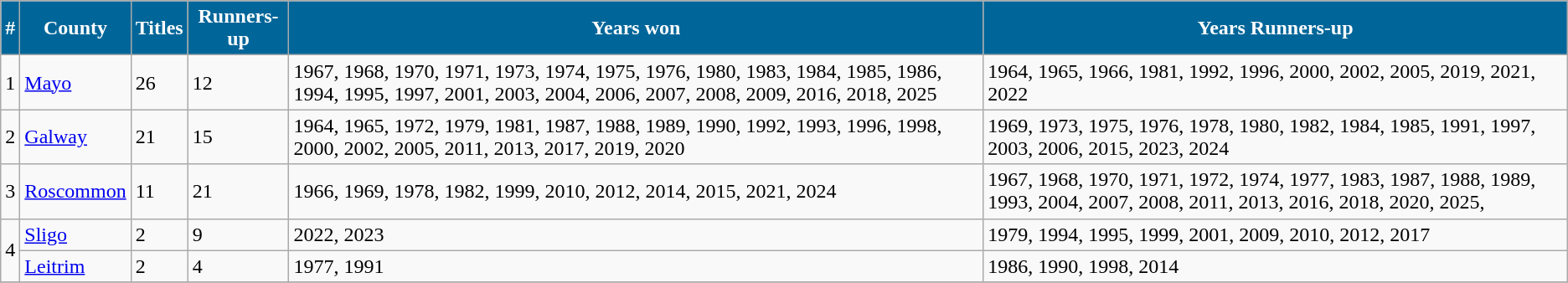<table class="wikitable">
<tr>
<th style="background:#069; color:white;">#</th>
<th style="background:#069; color:white;">County</th>
<th style="background:#069; color:white;">Titles</th>
<th style="background:#069; color:white;">Runners-up</th>
<th style="background:#069; color:white;">Years won</th>
<th style="background:#069; color:white;">Years Runners-up</th>
</tr>
<tr>
<td>1</td>
<td><a href='#'>Mayo</a></td>
<td>26</td>
<td>12</td>
<td>1967, 1968, 1970, 1971, 1973, 1974, 1975, 1976, 1980, 1983, 1984, 1985, 1986, 1994, 1995, 1997, 2001, 2003, 2004, 2006, 2007, 2008, 2009, 2016, 2018, 2025</td>
<td>1964, 1965, 1966, 1981, 1992, 1996, 2000, 2002, 2005, 2019, 2021, 2022</td>
</tr>
<tr>
<td>2</td>
<td><a href='#'>Galway</a></td>
<td>21</td>
<td>15</td>
<td>1964, 1965, 1972, 1979, 1981, 1987, 1988, 1989, 1990, 1992, 1993, 1996, 1998, 2000, 2002, 2005, 2011, 2013, 2017, 2019, 2020</td>
<td>1969, 1973, 1975, 1976, 1978, 1980, 1982, 1984, 1985, 1991, 1997, 2003, 2006, 2015, 2023, 2024</td>
</tr>
<tr>
<td>3</td>
<td><a href='#'>Roscommon</a></td>
<td>11</td>
<td>21</td>
<td>1966, 1969, 1978, 1982, 1999, 2010, 2012, 2014, 2015, 2021, 2024</td>
<td>1967, 1968, 1970, 1971, 1972, 1974, 1977, 1983, 1987, 1988, 1989, 1993, 2004, 2007, 2008, 2011, 2013, 2016, 2018, 2020, 2025,</td>
</tr>
<tr>
<td rowspan="2">4</td>
<td><a href='#'>Sligo</a></td>
<td>2</td>
<td>9</td>
<td>2022, 2023</td>
<td>1979, 1994, 1995, 1999, 2001, 2009, 2010, 2012, 2017</td>
</tr>
<tr>
<td><a href='#'>Leitrim</a></td>
<td>2</td>
<td>4</td>
<td>1977, 1991</td>
<td>1986, 1990, 1998, 2014</td>
</tr>
<tr>
</tr>
</table>
